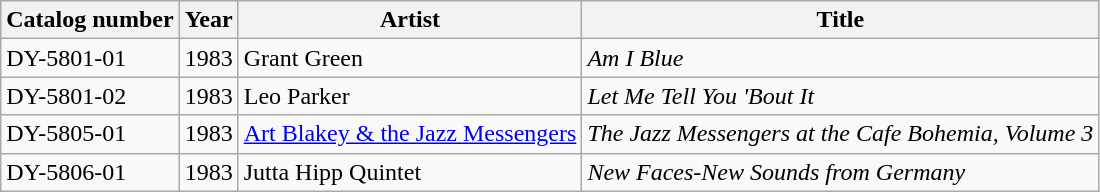<table class="wikitable sortable" align="center" bgcolor="CCCCCC" |>
<tr>
<th>Catalog number</th>
<th>Year</th>
<th>Artist</th>
<th>Title</th>
</tr>
<tr>
<td>DY-5801-01</td>
<td>1983</td>
<td>Grant Green</td>
<td><em>Am I Blue</em></td>
</tr>
<tr>
<td>DY-5801-02</td>
<td>1983</td>
<td>Leo Parker</td>
<td><em>Let Me Tell You 'Bout It</em></td>
</tr>
<tr>
<td>DY-5805-01</td>
<td>1983</td>
<td><a href='#'>Art Blakey & the Jazz Messengers</a></td>
<td><em>The Jazz Messengers at the Cafe Bohemia, Volume 3</em></td>
</tr>
<tr>
<td>DY-5806-01</td>
<td>1983</td>
<td>Jutta Hipp Quintet</td>
<td><em>New Faces-New Sounds from Germany</em></td>
</tr>
</table>
